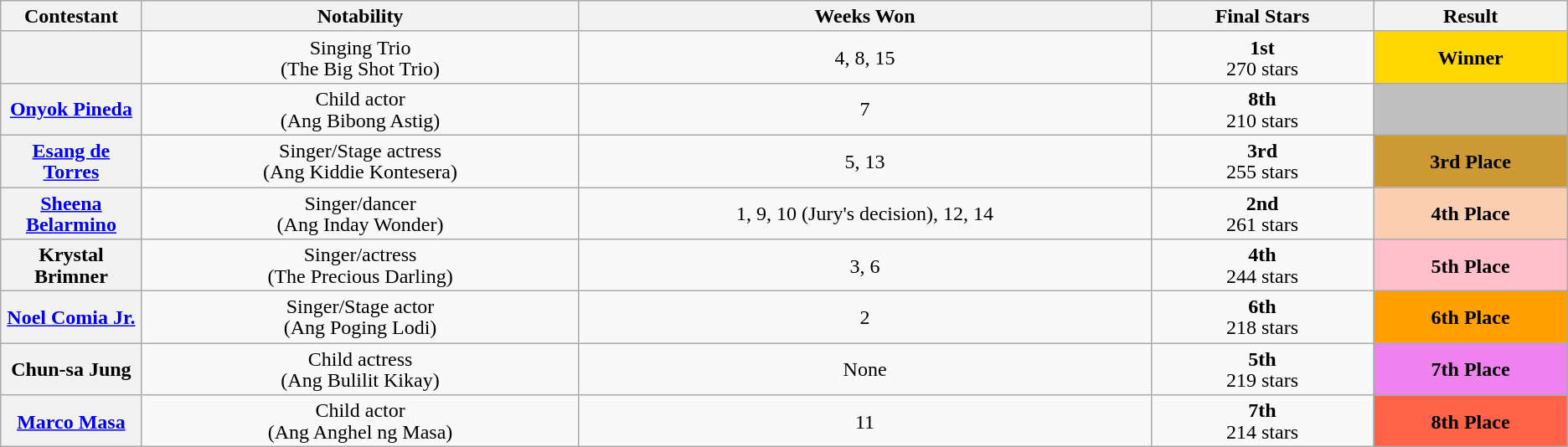<table class="wikitable" style="text-align:center; line-height:17px; width:auto;">
<tr>
<th scope="col" style="width:09%;">Contestant</th>
<th>Notability</th>
<th>Weeks Won</th>
<th>Final Stars</th>
<th>Result</th>
</tr>
<tr>
<th></th>
<td>Singing Trio<br>(The Big Shot Trio)</td>
<td>4, 8, 15</td>
<td><strong>1st</strong><br>270 stars</td>
<td style="background:gold"><strong>Winner</strong></td>
</tr>
<tr>
<th><a href='#'>Onyok Pineda</a></th>
<td>Child actor<br>(Ang Bibong Astig)</td>
<td>7</td>
<td><strong>8th</strong><br>210 stars</td>
<td style="background:silver"><strong></strong></td>
</tr>
<tr>
<th><a href='#'>Esang de Torres</a></th>
<td>Singer/Stage actress<br>(Ang Kiddie Kontesera)</td>
<td>5, 13</td>
<td><strong>3rd</strong><br>255 stars</td>
<td style="background:#c93"><strong>3rd Place</strong></td>
</tr>
<tr>
<th><a href='#'>Sheena Belarmino</a></th>
<td>Singer/dancer<br>(Ang Inday Wonder)</td>
<td>1, 9, 10 (Jury's decision), 12, 14</td>
<td><strong>2nd</strong><br>261 stars</td>
<td style="background:#FBCEB1"><strong>4th Place</strong></td>
</tr>
<tr>
<th>Krystal Brimner</th>
<td>Singer/actress<br>(The Precious Darling)</td>
<td>3, 6</td>
<td><strong>4th</strong><br>244 stars</td>
<td style="background:pink"><strong>5th Place</strong></td>
</tr>
<tr>
<th><a href='#'>Noel Comia Jr.</a></th>
<td>Singer/Stage actor<br>(Ang Poging Lodi)</td>
<td>2</td>
<td><strong>6th</strong><br>218 stars</td>
<td style="background:#FF9F00"><strong>6th Place</strong></td>
</tr>
<tr>
<th>Chun-sa Jung</th>
<td>Child actress<br>(Ang Bulilit Kikay)</td>
<td>None</td>
<td><strong>5th</strong><br>219 stars</td>
<td style="background:violet"><strong>7th Place</strong></td>
</tr>
<tr>
<th><a href='#'>Marco Masa</a></th>
<td>Child actor<br>(Ang Anghel ng Masa)</td>
<td>11</td>
<td><strong>7th</strong><br>214 stars</td>
<td style="background:tomato"><strong>8th Place</strong></td>
</tr>
</table>
